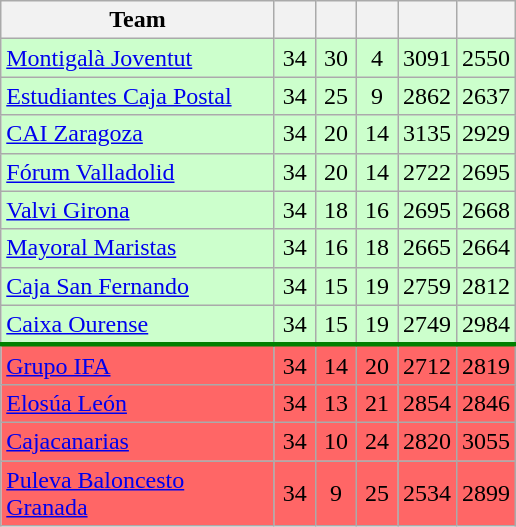<table class="wikitable" style="text-align:center;">
<tr>
<th width=175>Team</th>
<th width=20></th>
<th width=20></th>
<th width=20></th>
<th width=20></th>
<th width=20></th>
</tr>
<tr bgcolor= #ccffcc>
<td align=left><a href='#'>Montigalà Joventut</a></td>
<td>34</td>
<td>30</td>
<td>4</td>
<td>3091</td>
<td>2550</td>
</tr>
<tr bgcolor=#ccffcc>
<td align=left><a href='#'>Estudiantes Caja Postal</a></td>
<td>34</td>
<td>25</td>
<td>9</td>
<td>2862</td>
<td>2637</td>
</tr>
<tr bgcolor=#ccffcc>
<td align=left><a href='#'>CAI Zaragoza</a></td>
<td>34</td>
<td>20</td>
<td>14</td>
<td>3135</td>
<td>2929</td>
</tr>
<tr bgcolor=#ccffcc>
<td align=left><a href='#'>Fórum Valladolid</a></td>
<td>34</td>
<td>20</td>
<td>14</td>
<td>2722</td>
<td>2695</td>
</tr>
<tr bgcolor=#ccffcc>
<td align=left><a href='#'>Valvi Girona</a></td>
<td>34</td>
<td>18</td>
<td>16</td>
<td>2695</td>
<td>2668</td>
</tr>
<tr bgcolor=#ccffcc>
<td align=left><a href='#'>Mayoral Maristas</a></td>
<td>34</td>
<td>16</td>
<td>18</td>
<td>2665</td>
<td>2664</td>
</tr>
<tr bgcolor=#ccffcc>
<td align=left><a href='#'>Caja San Fernando</a></td>
<td>34</td>
<td>15</td>
<td>19</td>
<td>2759</td>
<td>2812</td>
</tr>
<tr bgcolor=#ccffcc style="border-bottom:3px solid green;">
<td align=left><a href='#'>Caixa Ourense</a></td>
<td>34</td>
<td>15</td>
<td>19</td>
<td>2749</td>
<td>2984</td>
</tr>
<tr bgcolor=#ff6666>
<td align=left><a href='#'>Grupo IFA</a></td>
<td>34</td>
<td>14</td>
<td>20</td>
<td>2712</td>
<td>2819</td>
</tr>
<tr bgcolor=#ff6666>
<td align=left><a href='#'>Elosúa León</a></td>
<td>34</td>
<td>13</td>
<td>21</td>
<td>2854</td>
<td>2846</td>
</tr>
<tr bgcolor=#ff6666>
<td align=left><a href='#'>Cajacanarias</a></td>
<td>34</td>
<td>10</td>
<td>24</td>
<td>2820</td>
<td>3055</td>
</tr>
<tr bgcolor=#ff6666>
<td align=left><a href='#'>Puleva Baloncesto Granada</a></td>
<td>34</td>
<td>9</td>
<td>25</td>
<td>2534</td>
<td>2899</td>
</tr>
</table>
